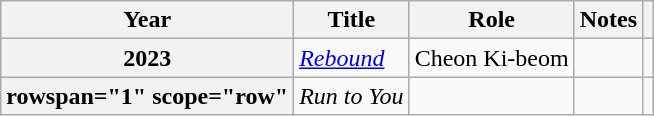<table class="wikitable  plainrowheaders">
<tr>
<th scope="col">Year</th>
<th scope="col">Title</th>
<th scope="col">Role</th>
<th>Notes</th>
<th scope="col" class="unsortable"></th>
</tr>
<tr>
<th rowspan="1" scope="row">2023</th>
<td><em><a href='#'>Rebound</a></em></td>
<td>Cheon Ki-beom</td>
<td></td>
<td style="text-align:center"></td>
</tr>
<tr>
<th>rowspan="1" scope="row" </th>
<td><em>Run to You</em></td>
<td></td>
<td></td>
<td style="text-align:center"></td>
</tr>
</table>
